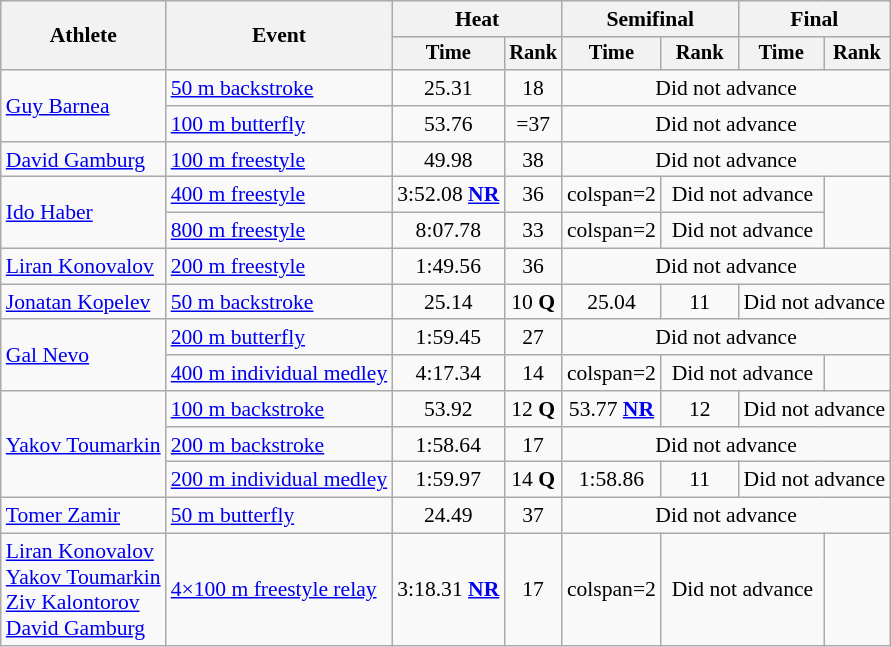<table class=wikitable style="font-size:90%">
<tr>
<th rowspan="2">Athlete</th>
<th rowspan="2">Event</th>
<th colspan="2">Heat</th>
<th colspan="2">Semifinal</th>
<th colspan="2">Final</th>
</tr>
<tr style="font-size:95%">
<th>Time</th>
<th>Rank</th>
<th>Time</th>
<th>Rank</th>
<th>Time</th>
<th>Rank</th>
</tr>
<tr align=center>
<td align=left rowspan=2><a href='#'>Guy Barnea</a></td>
<td align=left><a href='#'>50 m backstroke</a></td>
<td>25.31</td>
<td>18</td>
<td colspan=4>Did not advance</td>
</tr>
<tr align=center>
<td align=left><a href='#'>100 m butterfly</a></td>
<td>53.76</td>
<td>=37</td>
<td colspan=4>Did not advance</td>
</tr>
<tr align=center>
<td align=left><a href='#'>David Gamburg</a></td>
<td align=left><a href='#'>100 m freestyle</a></td>
<td>49.98</td>
<td>38</td>
<td colspan=4>Did not advance</td>
</tr>
<tr align=center>
<td align=left rowspan=2><a href='#'>Ido Haber</a></td>
<td align=left><a href='#'>400 m freestyle</a></td>
<td>3:52.08 <strong><a href='#'>NR</a></strong></td>
<td>36</td>
<td>colspan=2 </td>
<td colspan=2>Did not advance</td>
</tr>
<tr align=center>
<td align=left><a href='#'>800 m freestyle</a></td>
<td>8:07.78</td>
<td>33</td>
<td>colspan=2 </td>
<td colspan=2>Did not advance</td>
</tr>
<tr align=center>
<td align=left><a href='#'>Liran Konovalov</a></td>
<td align=left><a href='#'>200 m freestyle</a></td>
<td>1:49.56</td>
<td>36</td>
<td colspan=4>Did not advance</td>
</tr>
<tr align=center>
<td align=left><a href='#'>Jonatan Kopelev</a></td>
<td align=left><a href='#'>50 m backstroke</a></td>
<td>25.14</td>
<td>10 <strong>Q</strong></td>
<td>25.04</td>
<td>11</td>
<td colspan=2>Did not advance</td>
</tr>
<tr align=center>
<td align=left rowspan=2><a href='#'>Gal Nevo</a></td>
<td align=left><a href='#'>200 m butterfly</a></td>
<td>1:59.45</td>
<td>27</td>
<td colspan=4>Did not advance</td>
</tr>
<tr align=center>
<td align=left><a href='#'>400 m individual medley</a></td>
<td>4:17.34</td>
<td>14</td>
<td>colspan=2 </td>
<td colspan=2>Did not advance</td>
</tr>
<tr align=center>
<td align=left rowspan=3><a href='#'>Yakov Toumarkin</a></td>
<td align=left><a href='#'>100 m backstroke</a></td>
<td>53.92</td>
<td>12 <strong>Q</strong></td>
<td>53.77 <strong><a href='#'>NR</a></strong></td>
<td>12</td>
<td colspan=2>Did not advance</td>
</tr>
<tr align=center>
<td align=left><a href='#'>200 m backstroke</a></td>
<td>1:58.64</td>
<td>17</td>
<td colspan=4>Did not advance</td>
</tr>
<tr align=center>
<td align=left><a href='#'>200 m individual medley</a></td>
<td>1:59.97</td>
<td>14 <strong>Q</strong></td>
<td>1:58.86</td>
<td>11</td>
<td colspan=2>Did not advance</td>
</tr>
<tr align=center>
<td align=left><a href='#'>Tomer Zamir</a></td>
<td align=left><a href='#'>50 m butterfly</a></td>
<td>24.49</td>
<td>37</td>
<td colspan=4>Did not advance</td>
</tr>
<tr align=center>
<td align=left><a href='#'>Liran Konovalov</a><br><a href='#'>Yakov Toumarkin</a><br><a href='#'>Ziv Kalontorov</a><br><a href='#'>David Gamburg</a></td>
<td align=left><a href='#'>4×100 m freestyle relay</a></td>
<td>3:18.31 <strong><a href='#'>NR</a></strong></td>
<td>17</td>
<td>colspan=2 </td>
<td colspan=2>Did not advance</td>
</tr>
</table>
